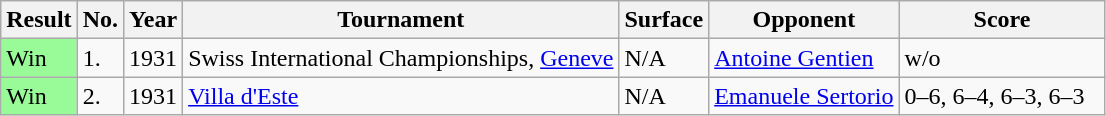<table class="sortable wikitable">
<tr>
<th style="width:40px">Result</th>
<th style="width:20px">No.</th>
<th style="width:30px">Year</th>
<th>Tournament</th>
<th>Surface</th>
<th>Opponent</th>
<th style="width:130px" class="unsortable">Score</th>
</tr>
<tr>
<td style="background:#98fb98;">Win</td>
<td>1.</td>
<td>1931</td>
<td>Swiss International Championships, <a href='#'>Geneve</a></td>
<td>N/A</td>
<td> <a href='#'>Antoine Gentien</a></td>
<td>w/o</td>
</tr>
<tr>
<td style="background:#98fb98;">Win</td>
<td>2.</td>
<td>1931</td>
<td><a href='#'>Villa d'Este</a></td>
<td>N/A</td>
<td> <a href='#'>Emanuele Sertorio</a></td>
<td>0–6, 6–4, 6–3, 6–3</td>
</tr>
</table>
